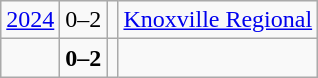<table class="wikitable">
<tr>
<td><a href='#'>2024</a></td>
<td>0–2</td>
<td></td>
<td><a href='#'>Knoxville Regional</a></td>
</tr>
<tr>
<td></td>
<td><strong>0–2</strong></td>
<td><strong></strong></td>
<td></td>
</tr>
</table>
